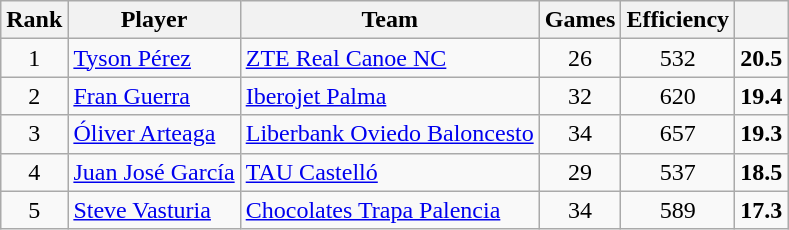<table class="wikitable" style="text-align: center;">
<tr>
<th>Rank</th>
<th>Player</th>
<th>Team</th>
<th>Games</th>
<th>Efficiency</th>
<th></th>
</tr>
<tr>
<td>1</td>
<td style="text-align:left;"> <a href='#'>Tyson Pérez</a></td>
<td style="text-align:left;"><a href='#'>ZTE Real Canoe NC</a></td>
<td>26</td>
<td>532</td>
<td><strong>20.5</strong></td>
</tr>
<tr>
<td>2</td>
<td style="text-align:left;"> <a href='#'>Fran Guerra</a></td>
<td style="text-align:left;"><a href='#'>Iberojet Palma</a></td>
<td>32</td>
<td>620</td>
<td><strong>19.4</strong></td>
</tr>
<tr>
<td>3</td>
<td style="text-align:left;"> <a href='#'>Óliver Arteaga</a></td>
<td style="text-align:left;"><a href='#'>Liberbank Oviedo Baloncesto</a></td>
<td>34</td>
<td>657</td>
<td><strong>19.3</strong></td>
</tr>
<tr>
<td>4</td>
<td style="text-align:left;"> <a href='#'>Juan José García</a></td>
<td style="text-align:left;"><a href='#'>TAU Castelló</a></td>
<td>29</td>
<td>537</td>
<td><strong>18.5</strong></td>
</tr>
<tr>
<td>5</td>
<td style="text-align:left;"> <a href='#'>Steve Vasturia</a></td>
<td style="text-align:left;"><a href='#'>Chocolates Trapa Palencia</a></td>
<td>34</td>
<td>589</td>
<td><strong>17.3</strong></td>
</tr>
</table>
